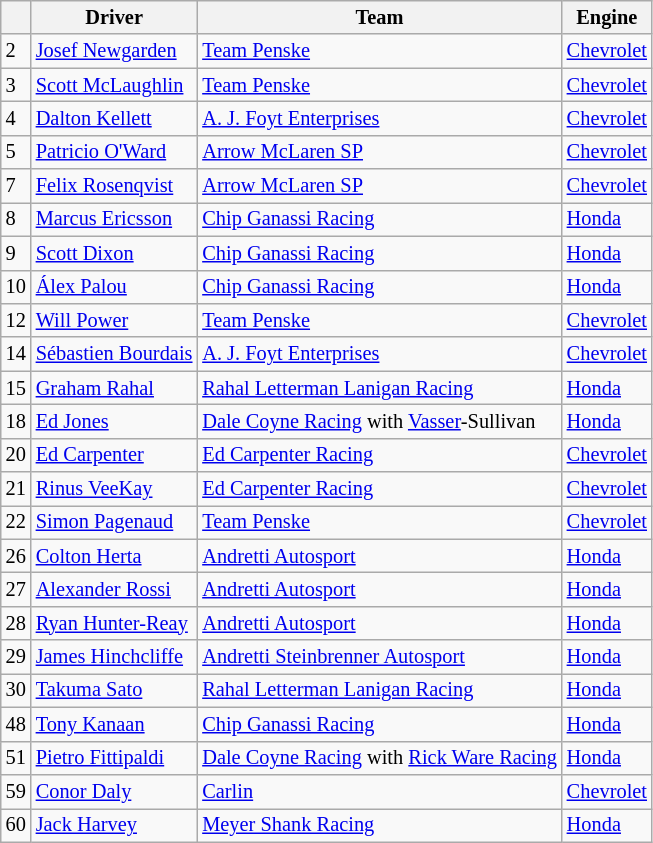<table class="wikitable" style="font-size: 85%;">
<tr>
<th align="center"></th>
<th>Driver</th>
<th>Team</th>
<th>Engine</th>
</tr>
<tr>
<td>2</td>
<td> <a href='#'>Josef Newgarden</a> <strong></strong></td>
<td><a href='#'>Team Penske</a></td>
<td><a href='#'>Chevrolet</a></td>
</tr>
<tr>
<td>3</td>
<td> <a href='#'>Scott McLaughlin</a> <strong></strong></td>
<td><a href='#'>Team Penske</a></td>
<td><a href='#'>Chevrolet</a></td>
</tr>
<tr>
<td>4</td>
<td> <a href='#'>Dalton Kellett</a></td>
<td><a href='#'>A. J. Foyt Enterprises</a></td>
<td><a href='#'>Chevrolet</a></td>
</tr>
<tr>
<td>5</td>
<td> <a href='#'>Patricio O'Ward</a></td>
<td><a href='#'>Arrow McLaren SP</a></td>
<td><a href='#'>Chevrolet</a></td>
</tr>
<tr>
<td>7</td>
<td> <a href='#'>Felix Rosenqvist</a></td>
<td><a href='#'>Arrow McLaren SP</a></td>
<td><a href='#'>Chevrolet</a></td>
</tr>
<tr>
<td>8</td>
<td> <a href='#'>Marcus Ericsson</a></td>
<td><a href='#'>Chip Ganassi Racing</a></td>
<td><a href='#'>Honda</a></td>
</tr>
<tr>
<td>9</td>
<td> <a href='#'>Scott Dixon</a> <strong></strong></td>
<td><a href='#'>Chip Ganassi Racing</a></td>
<td><a href='#'>Honda</a></td>
</tr>
<tr>
<td>10</td>
<td> <a href='#'>Álex Palou</a></td>
<td><a href='#'>Chip Ganassi Racing</a></td>
<td><a href='#'>Honda</a></td>
</tr>
<tr>
<td>12</td>
<td> <a href='#'>Will Power</a> <strong></strong></td>
<td><a href='#'>Team Penske</a></td>
<td><a href='#'>Chevrolet</a></td>
</tr>
<tr>
<td>14</td>
<td> <a href='#'>Sébastien Bourdais</a></td>
<td><a href='#'>A. J. Foyt Enterprises</a></td>
<td><a href='#'>Chevrolet</a></td>
</tr>
<tr>
<td>15</td>
<td> <a href='#'>Graham Rahal</a> <strong></strong></td>
<td><a href='#'>Rahal Letterman Lanigan Racing</a></td>
<td><a href='#'>Honda</a></td>
</tr>
<tr>
<td>18</td>
<td> <a href='#'>Ed Jones</a></td>
<td><a href='#'>Dale Coyne Racing</a> with <a href='#'>Vasser</a>-Sullivan</td>
<td><a href='#'>Honda</a></td>
</tr>
<tr>
<td>20</td>
<td> <a href='#'>Ed Carpenter</a> <strong></strong></td>
<td><a href='#'>Ed Carpenter Racing</a></td>
<td><a href='#'>Chevrolet</a></td>
</tr>
<tr>
<td>21</td>
<td> <a href='#'>Rinus VeeKay</a></td>
<td><a href='#'>Ed Carpenter Racing</a></td>
<td><a href='#'>Chevrolet</a></td>
</tr>
<tr>
<td>22</td>
<td> <a href='#'>Simon Pagenaud</a></td>
<td><a href='#'>Team Penske</a></td>
<td><a href='#'>Chevrolet</a></td>
</tr>
<tr>
<td>26</td>
<td> <a href='#'>Colton Herta</a> <strong></strong></td>
<td><a href='#'>Andretti Autosport</a></td>
<td><a href='#'>Honda</a></td>
</tr>
<tr>
<td>27</td>
<td> <a href='#'>Alexander Rossi</a></td>
<td><a href='#'>Andretti Autosport</a></td>
<td><a href='#'>Honda</a></td>
</tr>
<tr>
<td>28</td>
<td> <a href='#'>Ryan Hunter-Reay</a></td>
<td><a href='#'>Andretti Autosport</a></td>
<td><a href='#'>Honda</a></td>
</tr>
<tr>
<td>29</td>
<td> <a href='#'>James Hinchcliffe</a></td>
<td><a href='#'>Andretti Steinbrenner Autosport</a></td>
<td><a href='#'>Honda</a></td>
</tr>
<tr>
<td>30</td>
<td> <a href='#'>Takuma Sato</a></td>
<td><a href='#'>Rahal Letterman Lanigan Racing</a></td>
<td><a href='#'>Honda</a></td>
</tr>
<tr>
<td>48</td>
<td> <a href='#'>Tony Kanaan</a> <strong></strong></td>
<td><a href='#'>Chip Ganassi Racing</a></td>
<td><a href='#'>Honda</a></td>
</tr>
<tr>
<td>51</td>
<td> <a href='#'>Pietro Fittipaldi</a></td>
<td><a href='#'>Dale Coyne Racing</a> with <a href='#'>Rick Ware Racing</a></td>
<td><a href='#'>Honda</a></td>
</tr>
<tr>
<td>59</td>
<td> <a href='#'>Conor Daly</a></td>
<td><a href='#'>Carlin</a></td>
<td><a href='#'>Chevrolet</a></td>
</tr>
<tr>
<td>60</td>
<td> <a href='#'>Jack Harvey</a></td>
<td><a href='#'>Meyer Shank Racing</a></td>
<td><a href='#'>Honda</a></td>
</tr>
</table>
